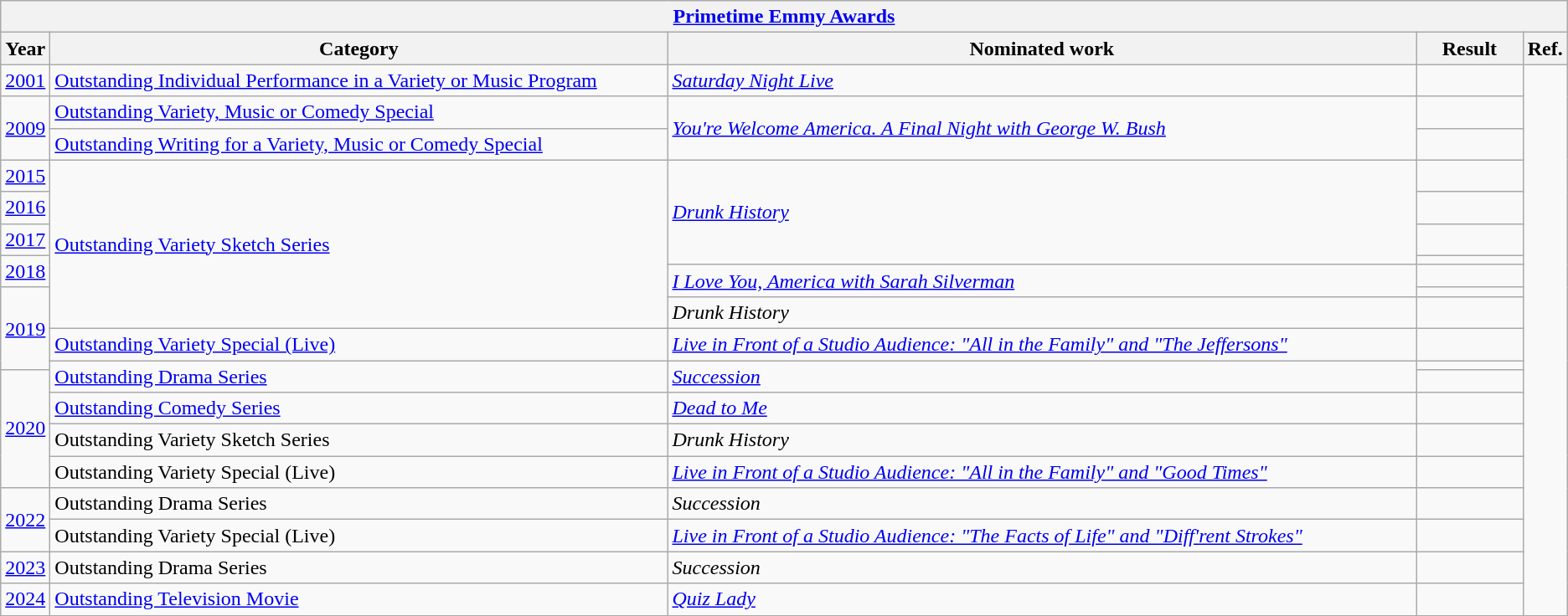<table class=wikitable>
<tr>
<th colspan=5><a href='#'>Primetime Emmy Awards</a></th>
</tr>
<tr>
<th scope="col" style="width:1em;">Year</th>
<th scope="col" style="width:32em;">Category</th>
<th scope="col" style="width:39em;">Nominated work</th>
<th scope="col" style="width:5em;">Result</th>
<th>Ref.</th>
</tr>
<tr>
<td><a href='#'>2001</a></td>
<td><a href='#'>Outstanding Individual Performance in a Variety or Music Program</a></td>
<td><em><a href='#'>Saturday Night Live</a></em></td>
<td></td>
<td rowspan="20"></td>
</tr>
<tr>
<td rowspan="2"><a href='#'>2009</a></td>
<td><a href='#'>Outstanding Variety, Music or Comedy Special</a></td>
<td rowspan="2"><em><a href='#'>You're Welcome America. A Final Night with George W. Bush</a></em></td>
<td></td>
</tr>
<tr>
<td><a href='#'>Outstanding Writing for a Variety, Music or Comedy Special</a></td>
<td></td>
</tr>
<tr>
<td><a href='#'>2015</a></td>
<td rowspan="7"><a href='#'>Outstanding Variety Sketch Series</a></td>
<td rowspan="4"><em><a href='#'>Drunk History</a></em></td>
<td></td>
</tr>
<tr>
<td><a href='#'>2016</a></td>
<td></td>
</tr>
<tr>
<td><a href='#'>2017</a></td>
<td></td>
</tr>
<tr>
<td rowspan="2"><a href='#'>2018</a></td>
<td></td>
</tr>
<tr>
<td rowspan="2"><em><a href='#'>I Love You, America with Sarah Silverman</a></em></td>
<td></td>
</tr>
<tr>
<td rowspan="4"><a href='#'>2019</a></td>
<td></td>
</tr>
<tr>
<td><em>Drunk History</em></td>
<td></td>
</tr>
<tr>
<td><a href='#'>Outstanding Variety Special (Live)</a></td>
<td><em><a href='#'>Live in Front of a Studio Audience: "All in the Family" and "The Jeffersons"</a></em></td>
<td></td>
</tr>
<tr>
<td rowspan="2"><a href='#'>Outstanding Drama Series</a></td>
<td rowspan="2"><em><a href='#'>Succession</a></em></td>
<td></td>
</tr>
<tr>
<td rowspan="4"><a href='#'>2020</a></td>
<td></td>
</tr>
<tr>
<td><a href='#'>Outstanding Comedy Series</a></td>
<td><em><a href='#'>Dead to Me</a></em></td>
<td></td>
</tr>
<tr>
<td>Outstanding Variety Sketch Series</td>
<td><em>Drunk History</em></td>
<td></td>
</tr>
<tr>
<td>Outstanding Variety Special (Live)</td>
<td><em><a href='#'>Live in Front of a Studio Audience: "All in the Family" and "Good Times"</a></em></td>
<td></td>
</tr>
<tr>
<td rowspan="2"><a href='#'>2022</a></td>
<td>Outstanding Drama Series</td>
<td><em>Succession</em></td>
<td></td>
</tr>
<tr>
<td>Outstanding Variety Special (Live)</td>
<td><em><a href='#'>Live in Front of a Studio Audience: "The Facts of Life" and "Diff'rent Strokes"</a></em></td>
<td></td>
</tr>
<tr>
<td><a href='#'>2023</a></td>
<td>Outstanding Drama Series</td>
<td><em>Succession</em></td>
<td></td>
</tr>
<tr>
<td><a href='#'>2024</a></td>
<td><a href='#'>Outstanding Television Movie</a></td>
<td><em><a href='#'>Quiz Lady</a></em></td>
<td></td>
</tr>
</table>
